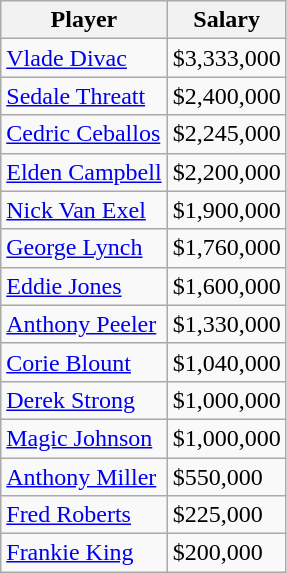<table class="wikitable">
<tr>
<th>Player</th>
<th>Salary</th>
</tr>
<tr>
<td><a href='#'>Vlade Divac</a></td>
<td>$3,333,000</td>
</tr>
<tr>
<td><a href='#'>Sedale Threatt</a></td>
<td>$2,400,000</td>
</tr>
<tr>
<td><a href='#'>Cedric Ceballos</a></td>
<td>$2,245,000</td>
</tr>
<tr>
<td><a href='#'>Elden Campbell</a></td>
<td>$2,200,000</td>
</tr>
<tr>
<td><a href='#'>Nick Van Exel</a></td>
<td>$1,900,000</td>
</tr>
<tr>
<td><a href='#'>George Lynch</a></td>
<td>$1,760,000</td>
</tr>
<tr>
<td><a href='#'>Eddie Jones</a></td>
<td>$1,600,000</td>
</tr>
<tr>
<td><a href='#'>Anthony Peeler</a></td>
<td>$1,330,000</td>
</tr>
<tr>
<td><a href='#'>Corie Blount</a></td>
<td>$1,040,000</td>
</tr>
<tr>
<td><a href='#'>Derek Strong</a></td>
<td>$1,000,000</td>
</tr>
<tr>
<td><a href='#'>Magic Johnson</a></td>
<td>$1,000,000</td>
</tr>
<tr>
<td><a href='#'>Anthony Miller</a></td>
<td>$550,000</td>
</tr>
<tr>
<td><a href='#'>Fred Roberts</a></td>
<td>$225,000</td>
</tr>
<tr>
<td><a href='#'>Frankie King</a></td>
<td>$200,000</td>
</tr>
</table>
